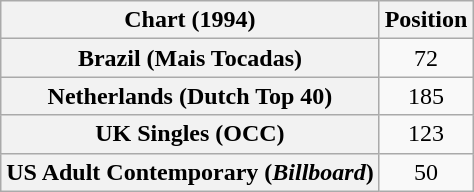<table class="wikitable sortable plainrowheaders" style="text-align:center">
<tr>
<th scope="col">Chart (1994)</th>
<th scope="col">Position</th>
</tr>
<tr>
<th scope="row">Brazil (Mais Tocadas)</th>
<td>72</td>
</tr>
<tr>
<th scope="row">Netherlands (Dutch Top 40)</th>
<td>185</td>
</tr>
<tr>
<th scope="row">UK Singles (OCC)</th>
<td>123</td>
</tr>
<tr>
<th scope="row">US Adult Contemporary (<em>Billboard</em>)</th>
<td>50</td>
</tr>
</table>
